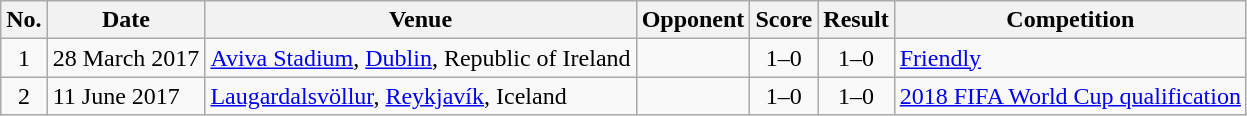<table class="wikitable sortable">
<tr>
<th scope="col">No.</th>
<th scope="col">Date</th>
<th scope="col">Venue</th>
<th scope="col">Opponent</th>
<th scope="col">Score</th>
<th scope="col">Result</th>
<th scope="col">Competition</th>
</tr>
<tr>
<td align="center">1</td>
<td>28 March 2017</td>
<td><a href='#'>Aviva Stadium</a>, <a href='#'>Dublin</a>, Republic of Ireland</td>
<td></td>
<td align="center">1–0</td>
<td align="center">1–0</td>
<td><a href='#'>Friendly</a></td>
</tr>
<tr>
<td align="center">2</td>
<td>11 June 2017</td>
<td><a href='#'>Laugardalsvöllur</a>, <a href='#'>Reykjavík</a>, Iceland</td>
<td></td>
<td align="center">1–0</td>
<td align="center">1–0</td>
<td><a href='#'>2018 FIFA World Cup qualification</a></td>
</tr>
</table>
